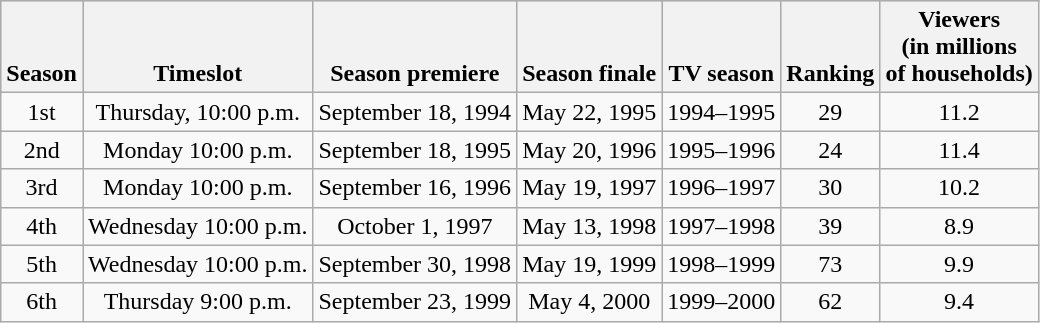<table class="wikitable" style="text-align:center;">
<tr style="background:#e0e0e0; vertical-align:bottom;">
<th>Season</th>
<th>Timeslot</th>
<th>Season premiere</th>
<th>Season finale</th>
<th>TV season</th>
<th>Ranking</th>
<th>Viewers<br>(in millions<br>of households)</th>
</tr>
<tr style="background:#f9f9f9;">
<td>1st</td>
<td>Thursday, 10:00 p.m.</td>
<td>September 18, 1994</td>
<td>May 22, 1995</td>
<td>1994–1995</td>
<td>29</td>
<td>11.2</td>
</tr>
<tr style="background:#f9f9f9;">
<td>2nd</td>
<td>Monday 10:00 p.m.</td>
<td>September 18, 1995</td>
<td>May 20, 1996</td>
<td>1995–1996</td>
<td>24</td>
<td>11.4</td>
</tr>
<tr style="background:#f9f9f9;">
<td>3rd</td>
<td>Monday 10:00 p.m.</td>
<td>September 16, 1996</td>
<td>May 19, 1997</td>
<td>1996–1997</td>
<td>30</td>
<td>10.2</td>
</tr>
<tr style="background:#f9f9f9;">
<td>4th</td>
<td>Wednesday 10:00 p.m.</td>
<td>October 1, 1997</td>
<td>May 13, 1998</td>
<td>1997–1998</td>
<td>39</td>
<td>8.9</td>
</tr>
<tr style="background:#f9f9f9;">
<td>5th</td>
<td>Wednesday 10:00 p.m.</td>
<td>September 30, 1998</td>
<td>May 19, 1999</td>
<td>1998–1999</td>
<td>73</td>
<td>9.9</td>
</tr>
<tr style="background:#f9f9f9;">
<td>6th</td>
<td>Thursday 9:00 p.m.</td>
<td>September 23, 1999</td>
<td>May 4, 2000</td>
<td>1999–2000</td>
<td>62</td>
<td>9.4</td>
</tr>
</table>
